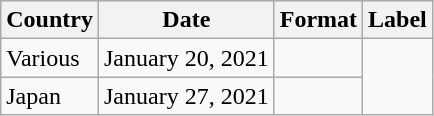<table class="wikitable plainrowheaders">
<tr>
<th scope="col">Country</th>
<th>Date</th>
<th>Format</th>
<th>Label</th>
</tr>
<tr>
<td>Various</td>
<td>January 20, 2021</td>
<td></td>
<td rowspan=2><a href='#'></a></td>
</tr>
<tr>
<td>Japan</td>
<td>January 27, 2021</td>
<td></td>
</tr>
</table>
